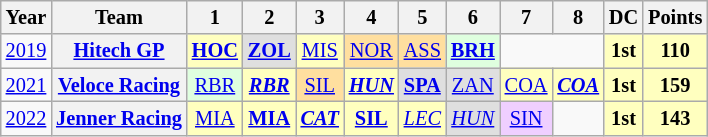<table class="wikitable" style="text-align:center; font-size:85%">
<tr>
<th>Year</th>
<th>Team</th>
<th>1</th>
<th>2</th>
<th>3</th>
<th>4</th>
<th>5</th>
<th>6</th>
<th>7</th>
<th>8</th>
<th>DC</th>
<th>Points</th>
</tr>
<tr>
<td><a href='#'>2019</a></td>
<th nowrap><a href='#'>Hitech GP</a></th>
<td style="background:#FFFFBF;"><strong><a href='#'>HOC</a></strong><br></td>
<td style="background:#DFDFDF;"><strong><a href='#'>ZOL</a></strong><br></td>
<td style="background:#FFFFBF;"><a href='#'>MIS</a><br></td>
<td style="background:#FFDF9F;"><a href='#'>NOR</a><br></td>
<td style="background:#FFDF9F;"><a href='#'>ASS</a><br></td>
<td style="background:#DFFFDF;"><strong><a href='#'>BRH</a></strong><br></td>
<td colspan=2></td>
<th style="background:#FFFFBF;">1st</th>
<th style="background:#FFFFBF;">110</th>
</tr>
<tr>
<td><a href='#'>2021</a></td>
<th nowrap><a href='#'>Veloce Racing</a></th>
<td style="background:#DFFFDF;"><a href='#'>RBR</a><br></td>
<td style="background:#FFFFBF;"><strong><em><a href='#'>RBR</a></em></strong><br></td>
<td style="background:#FFDF9F;"><a href='#'>SIL</a><br></td>
<td style="background:#FFFFBF;"><strong><em><a href='#'>HUN</a></em></strong><br></td>
<td style="background:#DFDFDF;"><strong><a href='#'>SPA</a></strong><br></td>
<td style="background:#DFDFDF;"><a href='#'>ZAN</a><br></td>
<td style="background:#FFFFBF;"><a href='#'>COA</a><br></td>
<td style="background:#FFFFBF;"><strong><em><a href='#'>COA</a></em></strong><br></td>
<th style="background:#FFFFBF;">1st</th>
<th style="background:#FFFFBF;">159</th>
</tr>
<tr>
<td><a href='#'>2022</a></td>
<th nowrap><a href='#'>Jenner Racing</a></th>
<td style="background:#FFFFBF;"><a href='#'>MIA</a><br></td>
<td style="background:#FFFFBF;"><strong><a href='#'>MIA</a></strong><br></td>
<td style="background:#FFFFBF;"><strong><em><a href='#'>CAT</a></em></strong><br></td>
<td style="background:#FFFFBF;"><strong><a href='#'>SIL</a></strong><br></td>
<td style="background:#FFFFBF;"><em><a href='#'>LEC</a></em><br></td>
<td style="background:#DFDFDF;"><em><a href='#'>HUN</a></em><br></td>
<td style="background:#EFCFFF;"><a href='#'>SIN</a><br></td>
<td></td>
<th style="background:#FFFFBF;">1st</th>
<th style="background:#FFFFBF;">143</th>
</tr>
</table>
